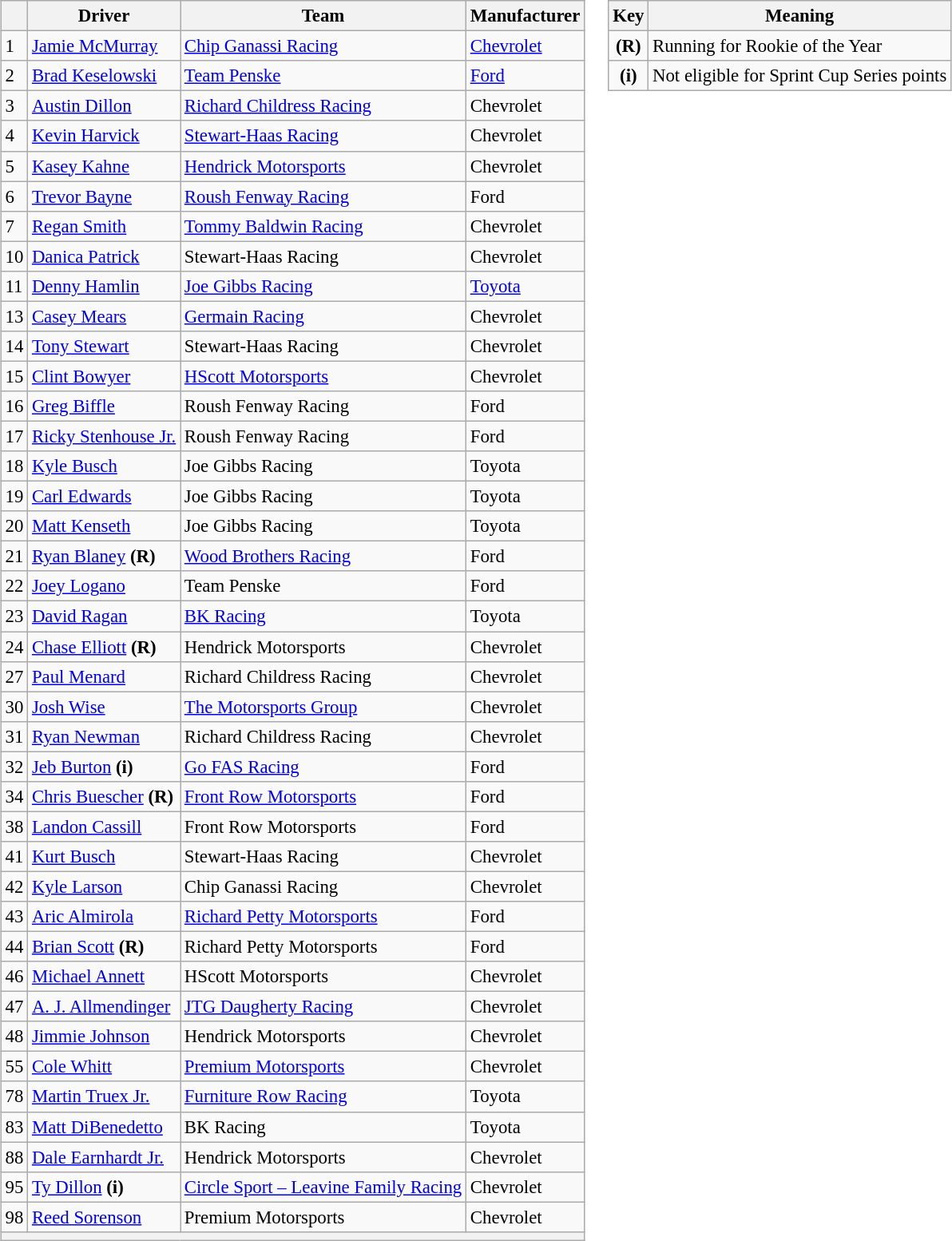<table>
<tr>
<td><br><table class="wikitable" style="font-size:95%">
<tr>
<th></th>
<th>Driver</th>
<th>Team</th>
<th>Manufacturer</th>
</tr>
<tr>
<td>1</td>
<td><a href='#'>Jamie McMurray</a></td>
<td><a href='#'>Chip Ganassi Racing</a></td>
<td><a href='#'>Chevrolet</a></td>
</tr>
<tr>
<td>2</td>
<td><a href='#'>Brad Keselowski</a></td>
<td><a href='#'>Team Penske</a></td>
<td><a href='#'>Ford</a></td>
</tr>
<tr>
<td>3</td>
<td><a href='#'>Austin Dillon</a></td>
<td><a href='#'>Richard Childress Racing</a></td>
<td>Chevrolet</td>
</tr>
<tr>
<td>4</td>
<td><a href='#'>Kevin Harvick</a></td>
<td><a href='#'>Stewart-Haas Racing</a></td>
<td>Chevrolet</td>
</tr>
<tr>
<td>5</td>
<td><a href='#'>Kasey Kahne</a></td>
<td><a href='#'>Hendrick Motorsports</a></td>
<td>Chevrolet</td>
</tr>
<tr>
<td>6</td>
<td><a href='#'>Trevor Bayne</a></td>
<td><a href='#'>Roush Fenway Racing</a></td>
<td>Ford</td>
</tr>
<tr>
<td>7</td>
<td><a href='#'>Regan Smith</a></td>
<td><a href='#'>Tommy Baldwin Racing</a></td>
<td>Chevrolet</td>
</tr>
<tr>
<td>10</td>
<td><a href='#'>Danica Patrick</a></td>
<td>Stewart-Haas Racing</td>
<td>Chevrolet</td>
</tr>
<tr>
<td>11</td>
<td><a href='#'>Denny Hamlin</a></td>
<td><a href='#'>Joe Gibbs Racing</a></td>
<td><a href='#'>Toyota</a></td>
</tr>
<tr>
<td>13</td>
<td><a href='#'>Casey Mears</a></td>
<td><a href='#'>Germain Racing</a></td>
<td>Chevrolet</td>
</tr>
<tr>
<td>14</td>
<td><a href='#'>Tony Stewart</a></td>
<td>Stewart-Haas Racing</td>
<td>Chevrolet</td>
</tr>
<tr>
<td>15</td>
<td><a href='#'>Clint Bowyer</a></td>
<td><a href='#'>HScott Motorsports</a></td>
<td>Chevrolet</td>
</tr>
<tr>
<td>16</td>
<td><a href='#'>Greg Biffle</a></td>
<td>Roush Fenway Racing</td>
<td>Ford</td>
</tr>
<tr>
<td>17</td>
<td><a href='#'>Ricky Stenhouse Jr.</a></td>
<td>Roush Fenway Racing</td>
<td>Ford</td>
</tr>
<tr>
<td>18</td>
<td><a href='#'>Kyle Busch</a></td>
<td>Joe Gibbs Racing</td>
<td>Toyota</td>
</tr>
<tr>
<td>19</td>
<td><a href='#'>Carl Edwards</a></td>
<td>Joe Gibbs Racing</td>
<td>Toyota</td>
</tr>
<tr>
<td>20</td>
<td><a href='#'>Matt Kenseth</a></td>
<td>Joe Gibbs Racing</td>
<td>Toyota</td>
</tr>
<tr>
<td>21</td>
<td><a href='#'>Ryan Blaney</a> <strong>(R)</strong></td>
<td><a href='#'>Wood Brothers Racing</a></td>
<td>Ford</td>
</tr>
<tr>
<td>22</td>
<td><a href='#'>Joey Logano</a></td>
<td>Team Penske</td>
<td>Ford</td>
</tr>
<tr>
<td>23</td>
<td><a href='#'>David Ragan</a></td>
<td><a href='#'>BK Racing</a></td>
<td>Toyota</td>
</tr>
<tr>
<td>24</td>
<td><a href='#'>Chase Elliott</a> <strong>(R)</strong></td>
<td>Hendrick Motorsports</td>
<td>Chevrolet</td>
</tr>
<tr>
<td>27</td>
<td><a href='#'>Paul Menard</a></td>
<td>Richard Childress Racing</td>
<td>Chevrolet</td>
</tr>
<tr>
<td>30</td>
<td><a href='#'>Josh Wise</a></td>
<td><a href='#'>The Motorsports Group</a></td>
<td>Chevrolet</td>
</tr>
<tr>
<td>31</td>
<td><a href='#'>Ryan Newman</a></td>
<td>Richard Childress Racing</td>
<td>Chevrolet</td>
</tr>
<tr>
<td>32</td>
<td><a href='#'>Jeb Burton</a> <strong>(i)</strong></td>
<td><a href='#'>Go FAS Racing</a></td>
<td>Ford</td>
</tr>
<tr>
<td>34</td>
<td><a href='#'>Chris Buescher</a> <strong>(R)</strong></td>
<td><a href='#'>Front Row Motorsports</a></td>
<td>Ford</td>
</tr>
<tr>
<td>38</td>
<td><a href='#'>Landon Cassill</a></td>
<td>Front Row Motorsports</td>
<td>Ford</td>
</tr>
<tr>
<td>41</td>
<td><a href='#'>Kurt Busch</a></td>
<td>Stewart-Haas Racing</td>
<td>Chevrolet</td>
</tr>
<tr>
<td>42</td>
<td><a href='#'>Kyle Larson</a></td>
<td>Chip Ganassi Racing</td>
<td>Chevrolet</td>
</tr>
<tr>
<td>43</td>
<td><a href='#'>Aric Almirola</a></td>
<td><a href='#'>Richard Petty Motorsports</a></td>
<td>Ford</td>
</tr>
<tr>
<td>44</td>
<td><a href='#'>Brian Scott</a> <strong>(R)</strong></td>
<td>Richard Petty Motorsports</td>
<td>Ford</td>
</tr>
<tr>
<td>46</td>
<td><a href='#'>Michael Annett</a></td>
<td>HScott Motorsports</td>
<td>Chevrolet</td>
</tr>
<tr>
<td>47</td>
<td><a href='#'>A. J. Allmendinger</a></td>
<td><a href='#'>JTG Daugherty Racing</a></td>
<td>Chevrolet</td>
</tr>
<tr>
<td>48</td>
<td><a href='#'>Jimmie Johnson</a></td>
<td>Hendrick Motorsports</td>
<td>Chevrolet</td>
</tr>
<tr>
<td>55</td>
<td><a href='#'>Cole Whitt</a></td>
<td><a href='#'>Premium Motorsports</a></td>
<td>Chevrolet</td>
</tr>
<tr>
<td>78</td>
<td><a href='#'>Martin Truex Jr.</a></td>
<td><a href='#'>Furniture Row Racing</a></td>
<td>Toyota</td>
</tr>
<tr>
<td>83</td>
<td><a href='#'>Matt DiBenedetto</a></td>
<td>BK Racing</td>
<td>Toyota</td>
</tr>
<tr>
<td>88</td>
<td><a href='#'>Dale Earnhardt Jr.</a></td>
<td>Hendrick Motorsports</td>
<td>Chevrolet</td>
</tr>
<tr>
<td>95</td>
<td><a href='#'>Ty Dillon</a> <strong>(i)</strong></td>
<td><a href='#'>Circle Sport – Leavine Family Racing</a></td>
<td>Chevrolet</td>
</tr>
<tr>
<td>98</td>
<td><a href='#'>Reed Sorenson</a></td>
<td>Premium Motorsports</td>
<td>Chevrolet</td>
</tr>
<tr>
<th colspan="4"></th>
</tr>
</table>
</td>
<td valign="top"><br><table align="right" class="wikitable" style="font-size: 95%;">
<tr>
<th>Key</th>
<th>Meaning</th>
</tr>
<tr>
<td align="center"><strong>(R)</strong></td>
<td>Running for Rookie of the Year</td>
</tr>
<tr>
<td align="center"><strong>(i)</strong></td>
<td>Not eligible for Sprint Cup Series points</td>
</tr>
</table>
</td>
</tr>
</table>
